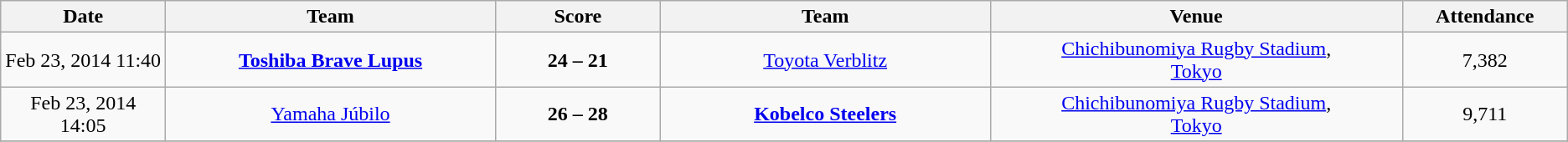<table class="wikitable" style="text-align: center;">
<tr>
<th width=10%>Date</th>
<th width=20%>Team</th>
<th width=10%>Score</th>
<th width=20%>Team</th>
<th width=25%>Venue</th>
<th width=10%>Attendance</th>
</tr>
<tr>
<td>Feb 23, 2014 11:40<br></td>
<td><strong><a href='#'>Toshiba Brave Lupus</a></strong></td>
<td><strong>24 – 21</strong><br></td>
<td><a href='#'>Toyota Verblitz</a></td>
<td><a href='#'>Chichibunomiya Rugby Stadium</a>,<br><a href='#'>Tokyo</a></td>
<td>7,382</td>
</tr>
<tr>
<td>Feb 23, 2014 14:05<br></td>
<td><a href='#'>Yamaha Júbilo</a></td>
<td><strong>26 – 28</strong><br></td>
<td><strong><a href='#'>Kobelco Steelers</a></strong></td>
<td><a href='#'>Chichibunomiya Rugby Stadium</a>,<br><a href='#'>Tokyo</a></td>
<td>9,711</td>
</tr>
<tr>
</tr>
</table>
